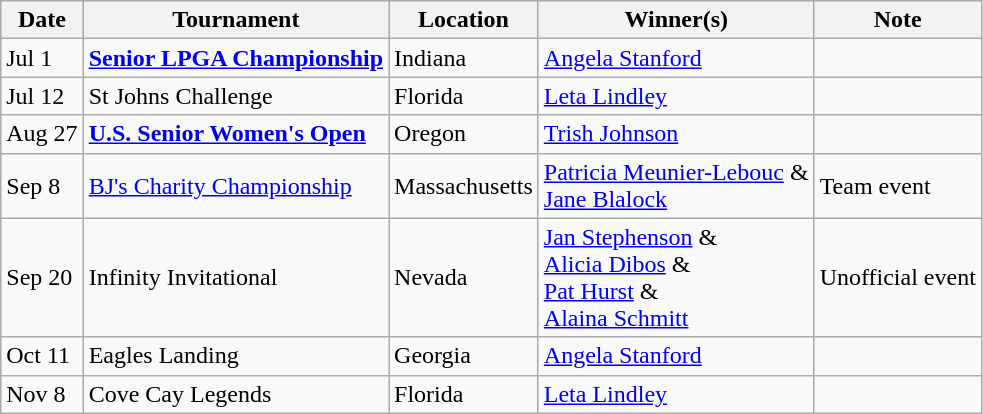<table class="wikitable">
<tr>
<th>Date</th>
<th>Tournament</th>
<th>Location</th>
<th>Winner(s)</th>
<th>Note</th>
</tr>
<tr>
<td>Jul 1</td>
<td><strong><a href='#'>Senior LPGA Championship</a></strong></td>
<td>Indiana</td>
<td> <a href='#'>Angela Stanford</a></td>
<td></td>
</tr>
<tr>
<td>Jul 12</td>
<td>St Johns Challenge</td>
<td>Florida</td>
<td> <a href='#'>Leta Lindley</a></td>
<td></td>
</tr>
<tr>
<td>Aug 27</td>
<td><strong><a href='#'>U.S. Senior Women's Open</a></strong></td>
<td>Oregon</td>
<td> <a href='#'>Trish Johnson</a></td>
<td></td>
</tr>
<tr>
<td>Sep 8</td>
<td><a href='#'>BJ's Charity Championship</a></td>
<td>Massachusetts</td>
<td> <a href='#'>Patricia Meunier-Lebouc</a> & <br>  <a href='#'>Jane Blalock</a></td>
<td>Team event</td>
</tr>
<tr>
<td>Sep 20</td>
<td>Infinity Invitational</td>
<td>Nevada</td>
<td> <a href='#'>Jan Stephenson</a> & <br>  <a href='#'>Alicia Dibos</a> & <br>  <a href='#'>Pat Hurst</a> & <br>  <a href='#'>Alaina Schmitt</a></td>
<td>Unofficial event</td>
</tr>
<tr>
<td>Oct 11</td>
<td>Eagles Landing</td>
<td>Georgia</td>
<td> <a href='#'>Angela Stanford</a></td>
<td></td>
</tr>
<tr>
<td>Nov 8</td>
<td>Cove Cay Legends</td>
<td>Florida</td>
<td> <a href='#'>Leta Lindley</a></td>
<td></td>
</tr>
</table>
